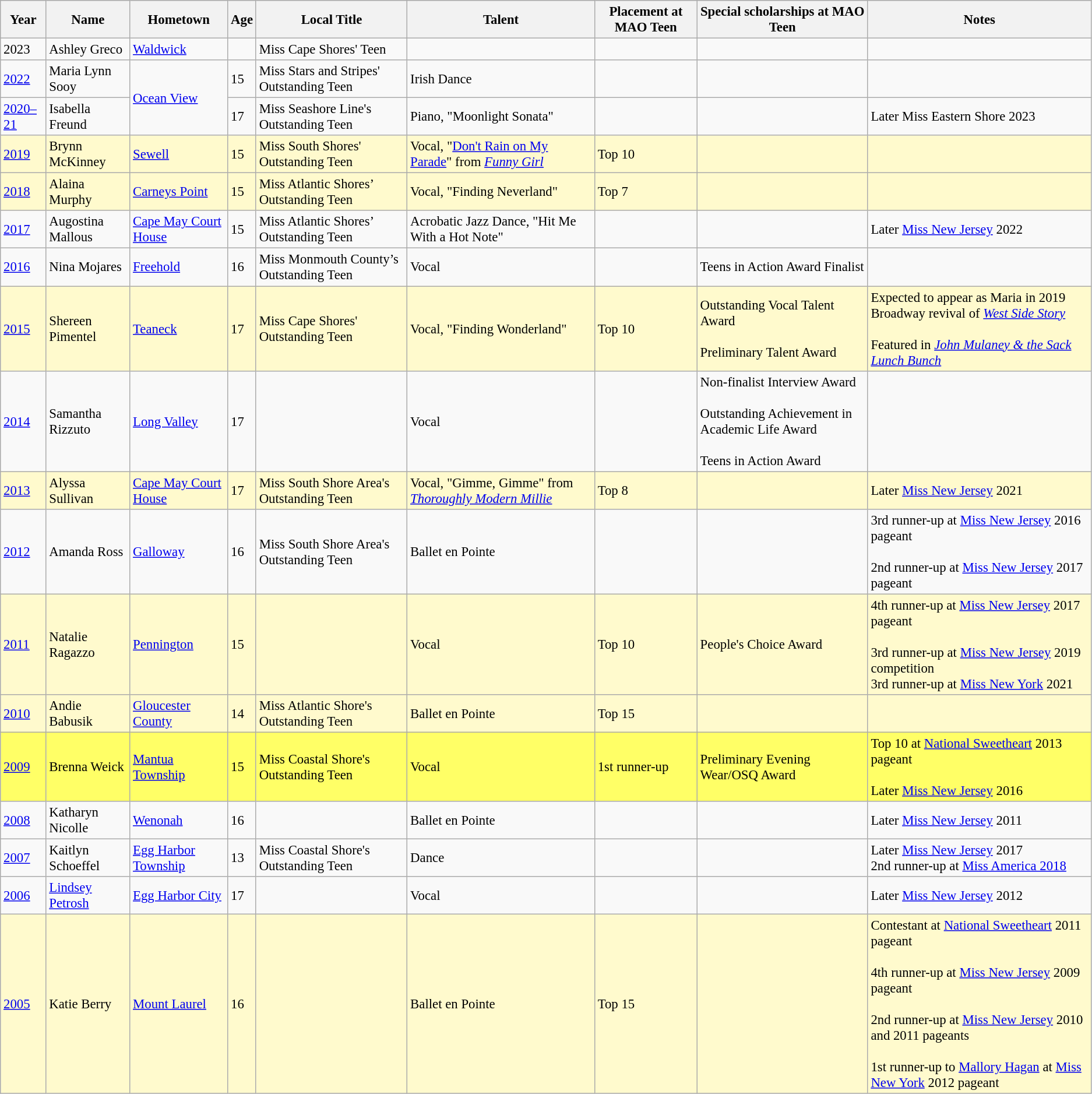<table class="wikitable sortable" style="font-size:95%;">
<tr bgcolor="#efefef">
<th>Year</th>
<th>Name</th>
<th>Hometown</th>
<th>Age</th>
<th>Local Title</th>
<th>Talent</th>
<th>Placement at MAO Teen</th>
<th>Special scholarships at MAO Teen</th>
<th>Notes</th>
</tr>
<tr>
<td>2023</td>
<td>Ashley Greco</td>
<td><a href='#'>Waldwick</a></td>
<td></td>
<td>Miss Cape Shores' Teen</td>
<td></td>
<td></td>
<td></td>
<td></td>
</tr>
<tr>
<td><a href='#'>2022</a></td>
<td>Maria Lynn Sooy</td>
<td rowspan="2"><a href='#'>Ocean View</a></td>
<td>15</td>
<td>Miss Stars and Stripes' Outstanding Teen</td>
<td>Irish Dance</td>
<td></td>
<td></td>
<td></td>
</tr>
<tr>
<td><a href='#'>2020–21</a></td>
<td>Isabella Freund</td>
<td>17</td>
<td>Miss Seashore Line's Outstanding Teen</td>
<td>Piano, "Moonlight Sonata"</td>
<td></td>
<td></td>
<td>Later Miss Eastern Shore 2023</td>
</tr>
<tr style="background-color:#FFFACD;">
<td><a href='#'>2019</a></td>
<td>Brynn McKinney</td>
<td><a href='#'>Sewell</a></td>
<td>15</td>
<td>Miss South Shores' Outstanding Teen</td>
<td>Vocal, "<a href='#'>Don't Rain on My Parade</a>" from <em><a href='#'>Funny Girl</a></em></td>
<td>Top 10</td>
<td></td>
<td></td>
</tr>
<tr style="background-color:#FFFACD;">
<td><a href='#'>2018</a></td>
<td>Alaina Murphy</td>
<td><a href='#'>Carneys Point</a></td>
<td>15</td>
<td>Miss Atlantic Shores’ Outstanding Teen</td>
<td>Vocal, "Finding Neverland"</td>
<td>Top 7</td>
<td></td>
<td></td>
</tr>
<tr>
<td><a href='#'>2017</a></td>
<td>Augostina Mallous</td>
<td><a href='#'>Cape May Court House</a></td>
<td>15</td>
<td>Miss Atlantic Shores’ Outstanding Teen</td>
<td>Acrobatic Jazz Dance, "Hit Me With a Hot Note"</td>
<td></td>
<td></td>
<td>Later <a href='#'>Miss New Jersey</a> 2022</td>
</tr>
<tr>
<td><a href='#'>2016</a></td>
<td>Nina Mojares</td>
<td><a href='#'>Freehold</a></td>
<td>16</td>
<td>Miss Monmouth County’s Outstanding Teen</td>
<td>Vocal</td>
<td></td>
<td>Teens in Action Award Finalist</td>
<td></td>
</tr>
<tr style="background-color:#FFFACD;">
<td><a href='#'>2015</a></td>
<td>Shereen Pimentel</td>
<td><a href='#'>Teaneck</a></td>
<td>17</td>
<td>Miss Cape Shores' Outstanding Teen</td>
<td>Vocal, "Finding Wonderland"</td>
<td>Top 10</td>
<td>Outstanding Vocal Talent Award<br><br>Preliminary Talent Award</td>
<td>Expected to appear as Maria in 2019 Broadway revival of <em><a href='#'>West Side Story</a></em><br><br>Featured in <em><a href='#'>John Mulaney & the Sack Lunch Bunch</a></em></td>
</tr>
<tr>
<td><a href='#'>2014</a></td>
<td>Samantha Rizzuto</td>
<td><a href='#'>Long Valley</a></td>
<td>17</td>
<td></td>
<td>Vocal</td>
<td></td>
<td>Non-finalist Interview Award<br><br>Outstanding Achievement in Academic Life Award<br><br>Teens in Action Award</td>
<td></td>
</tr>
<tr style="background-color:#FFFACD;">
<td><a href='#'>2013</a></td>
<td>Alyssa Sullivan</td>
<td><a href='#'>Cape May Court House</a></td>
<td>17</td>
<td>Miss South Shore Area's Outstanding Teen</td>
<td>Vocal, "Gimme, Gimme" from <em><a href='#'>Thoroughly Modern Millie</a></em></td>
<td>Top 8</td>
<td></td>
<td>Later <a href='#'>Miss New Jersey</a> 2021</td>
</tr>
<tr>
<td><a href='#'>2012</a></td>
<td>Amanda Ross</td>
<td><a href='#'>Galloway</a></td>
<td>16</td>
<td>Miss South Shore Area's Outstanding Teen</td>
<td>Ballet en Pointe</td>
<td></td>
<td></td>
<td>3rd runner-up at <a href='#'>Miss New Jersey</a> 2016 pageant<br><br>2nd runner-up at <a href='#'>Miss New Jersey</a> 2017 pageant</td>
</tr>
<tr style="background-color:#FFFACD;">
<td><a href='#'>2011</a></td>
<td>Natalie Ragazzo</td>
<td><a href='#'>Pennington</a></td>
<td>15</td>
<td></td>
<td>Vocal</td>
<td>Top 10</td>
<td>People's Choice Award</td>
<td>4th runner-up at <a href='#'>Miss New Jersey</a> 2017 pageant<br><br>3rd runner-up at <a href='#'>Miss New Jersey</a> 2019 competition<br>3rd runner-up at <a href='#'>Miss New York</a> 2021</td>
</tr>
<tr style="background-color:#FFFACD;">
<td><a href='#'>2010</a></td>
<td>Andie Babusik</td>
<td><a href='#'>Gloucester County</a></td>
<td>14</td>
<td>Miss Atlantic Shore's Outstanding Teen</td>
<td>Ballet en Pointe</td>
<td>Top 15</td>
<td></td>
<td></td>
</tr>
<tr style="background-color:#FFFF66;">
<td><a href='#'>2009</a></td>
<td>Brenna Weick</td>
<td><a href='#'>Mantua Township</a></td>
<td>15</td>
<td>Miss Coastal Shore's Outstanding Teen</td>
<td>Vocal</td>
<td>1st runner-up</td>
<td>Preliminary Evening Wear/OSQ Award</td>
<td>Top 10 at <a href='#'>National Sweetheart</a> 2013 pageant<br><br>Later <a href='#'>Miss New Jersey</a> 2016</td>
</tr>
<tr>
<td><a href='#'>2008</a></td>
<td>Katharyn Nicolle</td>
<td><a href='#'>Wenonah</a></td>
<td>16</td>
<td></td>
<td>Ballet en Pointe</td>
<td></td>
<td></td>
<td>Later <a href='#'>Miss New Jersey</a> 2011</td>
</tr>
<tr>
<td><a href='#'>2007</a></td>
<td>Kaitlyn Schoeffel</td>
<td><a href='#'>Egg Harbor Township</a></td>
<td>13</td>
<td>Miss Coastal Shore's Outstanding Teen</td>
<td>Dance</td>
<td></td>
<td></td>
<td>Later <a href='#'>Miss New Jersey</a> 2017<br>2nd runner-up at <a href='#'>Miss America 2018</a></td>
</tr>
<tr>
<td><a href='#'>2006</a></td>
<td><a href='#'>Lindsey Petrosh</a></td>
<td><a href='#'>Egg Harbor City</a></td>
<td>17</td>
<td></td>
<td>Vocal</td>
<td></td>
<td></td>
<td>Later <a href='#'>Miss New Jersey</a> 2012</td>
</tr>
<tr style="background-color:#FFFACD;">
<td><a href='#'>2005</a></td>
<td>Katie Berry</td>
<td><a href='#'>Mount Laurel</a></td>
<td>16</td>
<td></td>
<td>Ballet en Pointe</td>
<td>Top 15</td>
<td></td>
<td>Contestant at <a href='#'>National Sweetheart</a> 2011 pageant<br><br>4th runner-up at <a href='#'>Miss New Jersey</a> 2009 pageant<br><br>2nd runner-up at <a href='#'>Miss New Jersey</a> 2010 and 2011 pageants<br><br>1st runner-up to <a href='#'>Mallory Hagan</a> at <a href='#'>Miss New York</a> 2012 pageant</td>
</tr>
</table>
